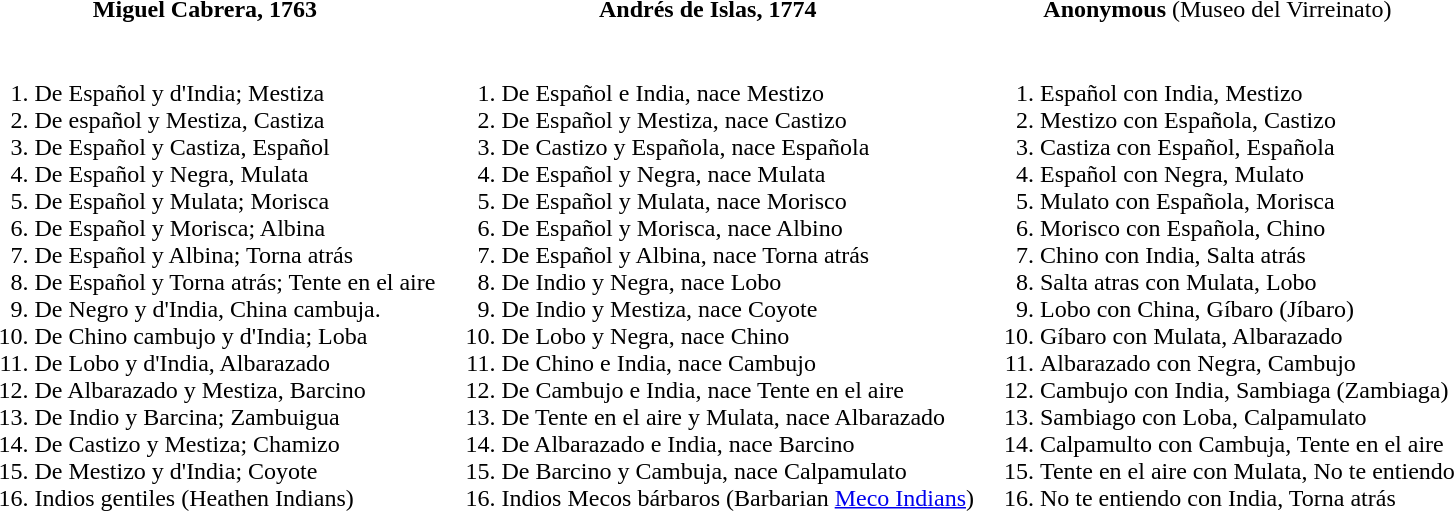<table>
<tr valign="top">
<td align="center"><strong>Miguel Cabrera, 1763</strong></td>
<td align="center"><strong>Andrés de Islas, 1774</strong></td>
<td align="center"><strong>Anonymous</strong> (Museo del Virreinato)</td>
</tr>
<tr valign="top">
<td><br><ol><li>De Español y d'India; Mestiza</li><li>De español y Mestiza, Castiza</li><li>De Español y Castiza, Español</li><li>De Español y Negra, Mulata</li><li>De Español y Mulata; Morisca</li><li>De Español y Morisca; Albina</li><li>De Español y Albina; Torna atrás</li><li>De Español y Torna atrás; Tente en el aire</li><li>De Negro y d'India, China cambuja.</li><li>De Chino cambujo y d'India; Loba</li><li>De Lobo y d'India, Albarazado</li><li>De Albarazado y Mestiza, Barcino</li><li>De Indio y Barcina; Zambuigua</li><li>De Castizo y Mestiza; Chamizo</li><li>De Mestizo y d'India; Coyote</li><li>Indios gentiles (Heathen Indians)</li></ol></td>
<td><br><ol><li>De Español e India, nace Mestizo</li><li>De Español y Mestiza, nace Castizo</li><li>De Castizo y Española, nace Española</li><li>De Español y Negra, nace Mulata</li><li>De Español y Mulata, nace Morisco</li><li>De Español y Morisca, nace Albino</li><li>De Español y Albina, nace Torna atrás</li><li>De Indio y Negra, nace Lobo</li><li>De Indio y Mestiza, nace Coyote</li><li>De Lobo y Negra, nace Chino</li><li>De Chino e India, nace Cambujo</li><li>De Cambujo e India, nace Tente en el aire</li><li>De Tente en el aire y Mulata, nace Albarazado</li><li>De Albarazado e India, nace Barcino</li><li>De Barcino y Cambuja, nace Calpamulato</li><li>Indios Mecos bárbaros (Barbarian <a href='#'>Meco Indians</a>)</li></ol></td>
<td><br><ol><li>Español con India, Mestizo</li><li>Mestizo con Española, Castizo</li><li>Castiza con Español, Española</li><li>Español con Negra, Mulato</li><li>Mulato con Española, Morisca</li><li>Morisco con Española, Chino</li><li>Chino con India, Salta atrás</li><li>Salta atras con Mulata, Lobo</li><li>Lobo con China, Gíbaro (Jíbaro)</li><li>Gíbaro con Mulata, Albarazado</li><li>Albarazado con Negra, Cambujo</li><li>Cambujo con India, Sambiaga (Zambiaga)</li><li>Sambiago con Loba, Calpamulato</li><li>Calpamulto con Cambuja, Tente en el aire</li><li>Tente en el aire con Mulata, No te entiendo</li><li>No te entiendo con India, Torna atrás</li></ol></td>
<td></td>
</tr>
</table>
